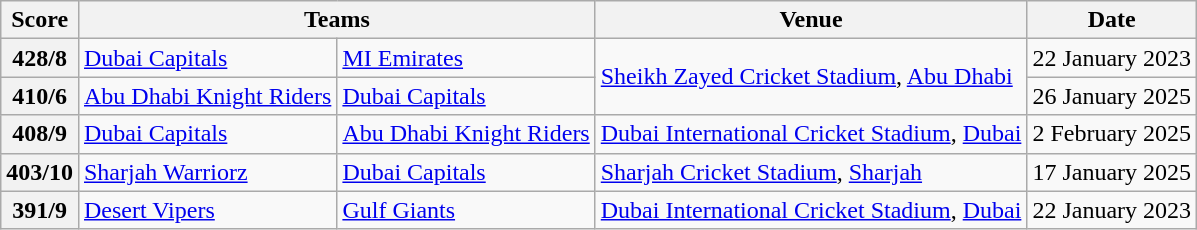<table class="wikitable">
<tr>
<th>Score</th>
<th colspan="2">Teams</th>
<th>Venue</th>
<th>Date</th>
</tr>
<tr>
<th>428/8</th>
<td><a href='#'>Dubai Capitals</a></td>
<td><a href='#'>MI Emirates</a></td>
<td rowspan="2"><a href='#'>Sheikh Zayed Cricket Stadium</a>, <a href='#'>Abu Dhabi</a></td>
<td>22 January 2023</td>
</tr>
<tr>
<th>410/6</th>
<td><a href='#'>Abu Dhabi Knight Riders</a></td>
<td><a href='#'>Dubai Capitals</a></td>
<td>26 January 2025</td>
</tr>
<tr>
<th>408/9</th>
<td><a href='#'>Dubai Capitals</a></td>
<td><a href='#'>Abu Dhabi Knight Riders</a></td>
<td><a href='#'>Dubai International Cricket Stadium</a>, <a href='#'>Dubai</a></td>
<td>2 February 2025</td>
</tr>
<tr>
<th>403/10</th>
<td><a href='#'>Sharjah Warriorz</a></td>
<td><a href='#'>Dubai Capitals</a></td>
<td><a href='#'>Sharjah Cricket Stadium</a>, <a href='#'>Sharjah</a></td>
<td>17 January 2025</td>
</tr>
<tr>
<th>391/9</th>
<td><a href='#'>Desert Vipers</a></td>
<td><a href='#'>Gulf Giants</a></td>
<td><a href='#'>Dubai International Cricket Stadium</a>, <a href='#'>Dubai</a></td>
<td>22 January 2023</td>
</tr>
</table>
